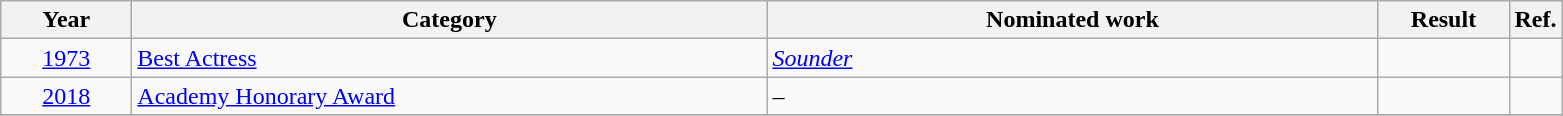<table class=wikitable>
<tr>
<th scope="col" style="width:5em;">Year</th>
<th scope="col" style="width:26em;">Category</th>
<th scope="col" style="width:25em;">Nominated work</th>
<th scope="col" style="width:5em;">Result</th>
<th>Ref.</th>
</tr>
<tr>
<td style="text-align:center;"><a href='#'>1973</a></td>
<td><a href='#'>Best Actress</a></td>
<td><em><a href='#'>Sounder</a></em></td>
<td></td>
<td></td>
</tr>
<tr>
<td style="text-align:center;"><a href='#'>2018</a></td>
<td><a href='#'>Academy Honorary Award</a></td>
<td>–</td>
<td></td>
<td></td>
</tr>
<tr>
</tr>
</table>
